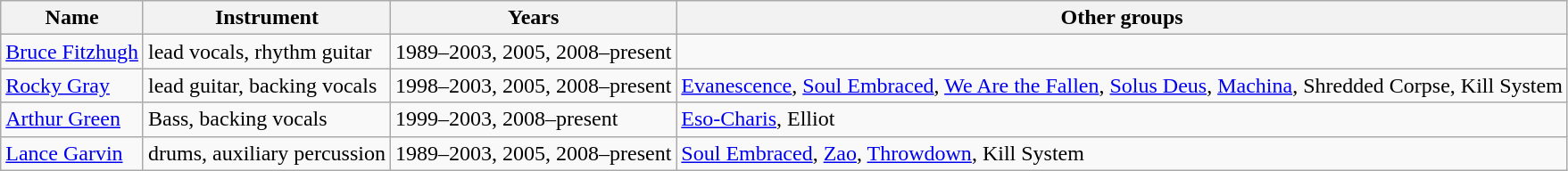<table class="wikitable">
<tr>
<th>Name</th>
<th>Instrument</th>
<th>Years</th>
<th>Other groups</th>
</tr>
<tr>
<td><a href='#'>Bruce Fitzhugh</a></td>
<td>lead vocals, rhythm guitar</td>
<td>1989–2003, 2005, 2008–present</td>
<td></td>
</tr>
<tr>
<td><a href='#'>Rocky Gray</a></td>
<td>lead guitar, backing vocals</td>
<td>1998–2003, 2005, 2008–present</td>
<td><a href='#'>Evanescence</a>, <a href='#'>Soul Embraced</a>, <a href='#'>We Are the Fallen</a>, <a href='#'>Solus Deus</a>, <a href='#'>Machina</a>, Shredded Corpse, Kill System</td>
</tr>
<tr>
<td><a href='#'>Arthur Green</a></td>
<td>Bass, backing vocals</td>
<td>1999–2003, 2008–present</td>
<td><a href='#'>Eso-Charis</a>, Elliot</td>
</tr>
<tr>
<td><a href='#'>Lance Garvin</a></td>
<td>drums, auxiliary percussion</td>
<td>1989–2003, 2005, 2008–present</td>
<td><a href='#'>Soul Embraced</a>, <a href='#'>Zao</a>, <a href='#'>Throwdown</a>, Kill System</td>
</tr>
</table>
